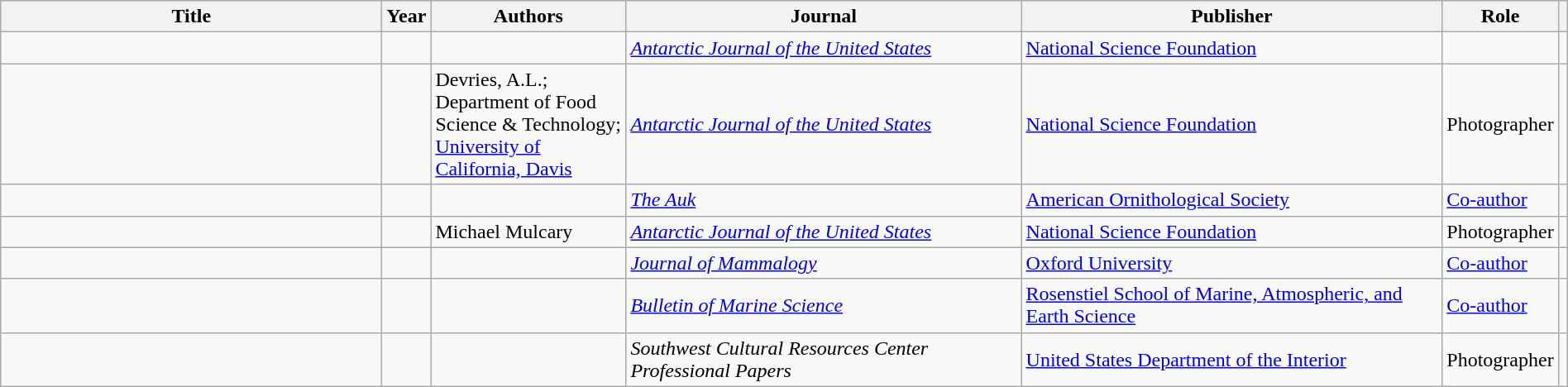<table class="wikitable sortable" style="width:100%">
<tr>
<th scope="col" width=300>Title</th>
<th scope="col">Year</th>
<th scope="col" width=150>Authors</th>
<th scope="col">Journal</th>
<th scope="col">Publisher</th>
<th scope="col">Role</th>
<th scope="col"></th>
</tr>
<tr>
<td scope="row"></td>
<td></td>
<td></td>
<td><em><a href='#'>Antarctic Journal of the United States</a></em></td>
<td><a href='#'>National Science Foundation</a></td>
<td></td>
<td></td>
</tr>
<tr>
<td scope="row"></td>
<td></td>
<td>Devries, A.L.; Department of Food Science & Technology; <a href='#'>University of California, Davis</a></td>
<td><em><a href='#'>Antarctic Journal of the United States</a></em></td>
<td><a href='#'>National Science Foundation</a></td>
<td>Photographer</td>
<td></td>
</tr>
<tr>
<td scope="row"></td>
<td></td>
<td></td>
<td><a href='#'><em>The Auk</em></a></td>
<td><a href='#'>American Ornithological Society</a></td>
<td><a href='#'>Co-author</a></td>
<td></td>
</tr>
<tr>
<td scope="row"></td>
<td></td>
<td>Michael Mulcary</td>
<td><em><a href='#'>Antarctic Journal of the United States</a></em></td>
<td><a href='#'>National Science Foundation</a></td>
<td>Photographer</td>
<td></td>
</tr>
<tr>
<td scope="row"></td>
<td></td>
<td></td>
<td><em><a href='#'>Journal of Mammalogy</a></em></td>
<td><a href='#'>Oxford University</a></td>
<td><a href='#'>Co-author</a></td>
<td></td>
</tr>
<tr>
<td scope="row"></td>
<td></td>
<td></td>
<td><em><a href='#'>Bulletin of Marine Science</a></em></td>
<td><a href='#'>Rosenstiel School of Marine, Atmospheric, and Earth Science</a></td>
<td><a href='#'>Co-author</a></td>
<td></td>
</tr>
<tr>
<td scope="row"></td>
<td></td>
<td></td>
<td><em>Southwest Cultural Resources Center Professional Papers</em></td>
<td><a href='#'>United States Department of the Interior</a></td>
<td>Photographer</td>
<td></td>
</tr>
</table>
